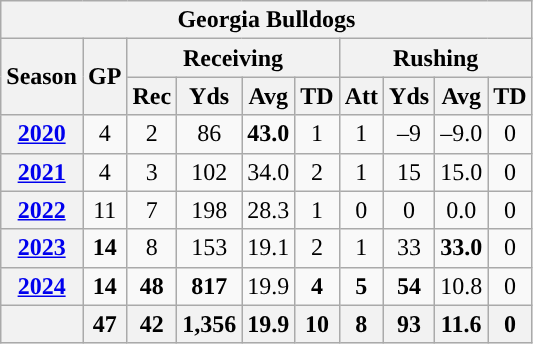<table class="wikitable" style="text-align:center;">
<tr>
<th colspan="11">Georgia Bulldogs</th>
</tr>
<tr>
<th rowspan="2">Season</th>
<th rowspan="2">GP</th>
<th colspan="4">Receiving</th>
<th colspan="4">Rushing</th>
</tr>
<tr>
<th>Rec</th>
<th>Yds</th>
<th>Avg</th>
<th>TD</th>
<th>Att</th>
<th>Yds</th>
<th>Avg</th>
<th>TD</th>
</tr>
<tr>
<th><a href='#'>2020</a></th>
<td>4</td>
<td>2</td>
<td>86</td>
<td><strong>43.0</strong></td>
<td>1</td>
<td>1</td>
<td>–9</td>
<td>–9.0</td>
<td>0</td>
</tr>
<tr>
<th><a href='#'>2021</a></th>
<td>4</td>
<td>3</td>
<td>102</td>
<td>34.0</td>
<td>2</td>
<td>1</td>
<td>15</td>
<td>15.0</td>
<td>0</td>
</tr>
<tr>
<th><a href='#'>2022</a></th>
<td>11</td>
<td>7</td>
<td>198</td>
<td>28.3</td>
<td>1</td>
<td>0</td>
<td>0</td>
<td>0.0</td>
<td>0</td>
</tr>
<tr>
<th><a href='#'>2023</a></th>
<td><strong>14</strong></td>
<td>8</td>
<td>153</td>
<td>19.1</td>
<td>2</td>
<td>1</td>
<td>33</td>
<td><strong>33.0</strong></td>
<td>0</td>
</tr>
<tr>
<th><a href='#'>2024</a></th>
<td><strong>14</strong></td>
<td><strong>48</strong></td>
<td><strong>817</strong></td>
<td>19.9</td>
<td><strong>4</strong></td>
<td><strong>5</strong></td>
<td><strong>54</strong></td>
<td>10.8</td>
<td>0</td>
</tr>
<tr>
<th></th>
<th>47</th>
<th>42</th>
<th>1,356</th>
<th>19.9</th>
<th>10</th>
<th>8</th>
<th>93</th>
<th>11.6</th>
<th>0</th>
</tr>
</table>
